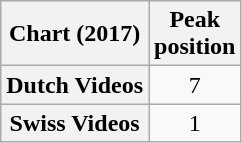<table class="wikitable sortable plainrowheaders">
<tr>
<th scope="col">Chart (2017)</th>
<th scope="col">Peak<br>position</th>
</tr>
<tr>
<th scope="row">Dutch Videos</th>
<td align="center">7</td>
</tr>
<tr>
<th scope="row">Swiss Videos</th>
<td align="center">1</td>
</tr>
</table>
